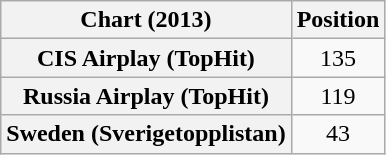<table class="wikitable sortable plainrowheaders">
<tr>
<th scope="col">Chart (2013)</th>
<th scope="col">Position</th>
</tr>
<tr>
<th scope="row">CIS Airplay (TopHit)</th>
<td style="text-align:center;">135</td>
</tr>
<tr>
<th scope="row">Russia Airplay (TopHit)</th>
<td style="text-align:center;">119</td>
</tr>
<tr>
<th scope="row">Sweden (Sverigetopplistan)</th>
<td style="text-align:center;">43</td>
</tr>
</table>
